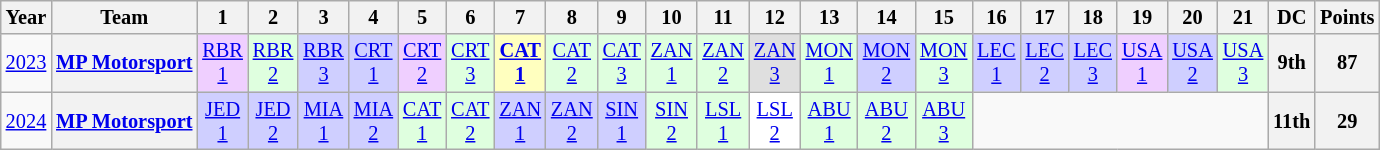<table class="wikitable" style="text-align:center; font-size:85%">
<tr>
<th scope="col">Year</th>
<th scope="col">Team</th>
<th scope="col">1</th>
<th scope="col">2</th>
<th scope="col">3</th>
<th scope="col">4</th>
<th scope="col">5</th>
<th scope="col">6</th>
<th scope="col">7</th>
<th scope="col">8</th>
<th scope="col">9</th>
<th scope="col">10</th>
<th scope="col">11</th>
<th scope="col">12</th>
<th scope="col">13</th>
<th scope="col">14</th>
<th scope="col">15</th>
<th scope="col">16</th>
<th scope="col">17</th>
<th scope="col">18</th>
<th scope="col">19</th>
<th scope="col">20</th>
<th scope="col">21</th>
<th scope="col">DC</th>
<th scope="col">Points</th>
</tr>
<tr>
<td scope="row"><a href='#'>2023</a></td>
<th nowrap><a href='#'>MP Motorsport</a></th>
<td style="background:#EFCFFF;"><a href='#'>RBR<br>1</a><br></td>
<td style="background:#DFFFDF;"><a href='#'>RBR<br>2</a><br></td>
<td style="background:#CFCFFF;"><a href='#'>RBR<br>3</a><br></td>
<td style="background:#CFCFFF;"><a href='#'>CRT<br>1</a><br></td>
<td style="background:#EFCFFF;"><a href='#'>CRT<br>2</a><br></td>
<td style="background:#DFFFDF;"><a href='#'>CRT<br>3</a><br></td>
<td style="background:#FFFFBF;"><strong><a href='#'>CAT<br>1</a></strong><br></td>
<td style="background:#DFFFDF;"><a href='#'>CAT<br>2</a><br></td>
<td style="background:#DFFFDF;"><a href='#'>CAT<br>3</a><br></td>
<td style="background:#DFFFDF;"><a href='#'>ZAN<br>1</a><br></td>
<td style="background:#DFFFDF;"><a href='#'>ZAN<br>2</a><br></td>
<td style="background:#DFDFDF;"><a href='#'>ZAN<br>3</a><br></td>
<td style="background:#DFFFDF;"><a href='#'>MON<br>1</a><br></td>
<td style="background:#CFCFFF;"><a href='#'>MON<br>2</a><br></td>
<td style="background:#DFFFDF;"><a href='#'>MON<br>3</a><br></td>
<td style="background:#CFCFFF;"><a href='#'>LEC<br>1</a><br></td>
<td style="background:#CFCFFF;"><a href='#'>LEC<br>2</a><br></td>
<td style="background:#CFCFFF;"><a href='#'>LEC<br>3</a><br></td>
<td style="background:#EFCFFF;"><a href='#'>USA<br>1</a><br></td>
<td style="background:#CFCFFF;"><a href='#'>USA<br>2</a><br></td>
<td style="background:#DFFFDF;"><a href='#'>USA<br>3</a><br></td>
<th>9th</th>
<th>87</th>
</tr>
<tr>
<td scope="row"><a href='#'>2024</a></td>
<th nowrap><a href='#'>MP Motorsport</a></th>
<td style="background:#CFCFFF;"><a href='#'>JED<br>1</a><br></td>
<td style="background:#CFCFFF;"><a href='#'>JED<br>2</a><br></td>
<td style="background:#CFCFFF;"><a href='#'>MIA<br>1</a><br></td>
<td style="background:#CFCFFF;"><a href='#'>MIA<br>2</a><br></td>
<td style="background:#DFFFDF;"><a href='#'>CAT<br>1</a><br></td>
<td style="background:#DFFFDF;"><a href='#'>CAT<br>2</a><br></td>
<td style="background:#CFCFFF;"><a href='#'>ZAN<br>1</a><br></td>
<td style="background:#CFCFFF;"><a href='#'>ZAN<br>2</a><br></td>
<td style="background:#CFCFFF;"><a href='#'>SIN<br>1</a><br></td>
<td style="background:#DFFFDF;"><a href='#'>SIN<br>2</a><br></td>
<td style="background:#DFFFDF;"><a href='#'>LSL<br>1</a><br></td>
<td style="background:#FFFFFF;"><a href='#'>LSL<br>2</a><br></td>
<td style="background:#DFFFDF;"><a href='#'>ABU<br>1</a><br></td>
<td style="background:#DFFFDF;"><a href='#'>ABU<br>2</a><br></td>
<td style="background:#DFFFDF;"><a href='#'>ABU<br>3</a><br></td>
<td colspan=6></td>
<th>11th</th>
<th>29</th>
</tr>
</table>
